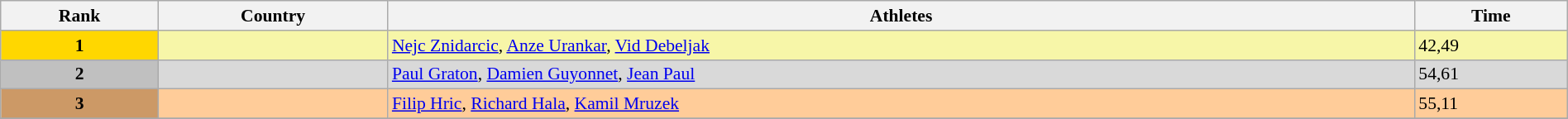<table class="wikitable" width=100% style="font-size:90%; text-align:left;">
<tr>
<th>Rank</th>
<th>Country</th>
<th>Athletes</th>
<th>Time</th>
</tr>
<tr align="center" valign="top" bgcolor="#F7F6A8">
<th style="background:#ffd700;">1</th>
<td align="left"></td>
<td align="left"><a href='#'>Nejc Znidarcic</a>, <a href='#'>Anze Urankar</a>, <a href='#'>Vid Debeljak</a></td>
<td align="left">42,49</td>
</tr>
<tr align="center" valign="top" bgcolor="#D9D9D9">
<th style="background:#c0c0c0;">2</th>
<td align="left"></td>
<td align="left"><a href='#'>Paul Graton</a>, <a href='#'>Damien Guyonnet</a>, <a href='#'>Jean Paul</a></td>
<td align="left">54,61</td>
</tr>
<tr align="center" valign="top" bgcolor="#FFCC99">
<th style="background:#cc9966;">3</th>
<td align="left"></td>
<td align="left"><a href='#'>Filip Hric</a>, <a href='#'>Richard Hala</a>, <a href='#'>Kamil Mruzek</a></td>
<td align="left">55,11</td>
</tr>
<tr align="center" valign="top" bgcolor="#FFFFFF">
</tr>
</table>
